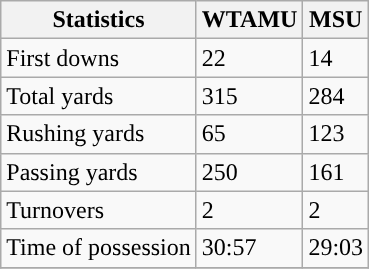<table class="wikitable">
<tr>
<th>Statistics</th>
<th>WTAMU</th>
<th>MSU</th>
</tr>
<tr>
<td>First downs</td>
<td>22</td>
<td>14</td>
</tr>
<tr>
<td>Total yards</td>
<td>315</td>
<td>284</td>
</tr>
<tr>
<td>Rushing yards</td>
<td>65</td>
<td>123</td>
</tr>
<tr>
<td>Passing yards</td>
<td>250</td>
<td>161</td>
</tr>
<tr>
<td>Turnovers</td>
<td>2</td>
<td>2</td>
</tr>
<tr>
<td>Time of possession</td>
<td>30:57</td>
<td>29:03</td>
</tr>
<tr>
</tr>
</table>
